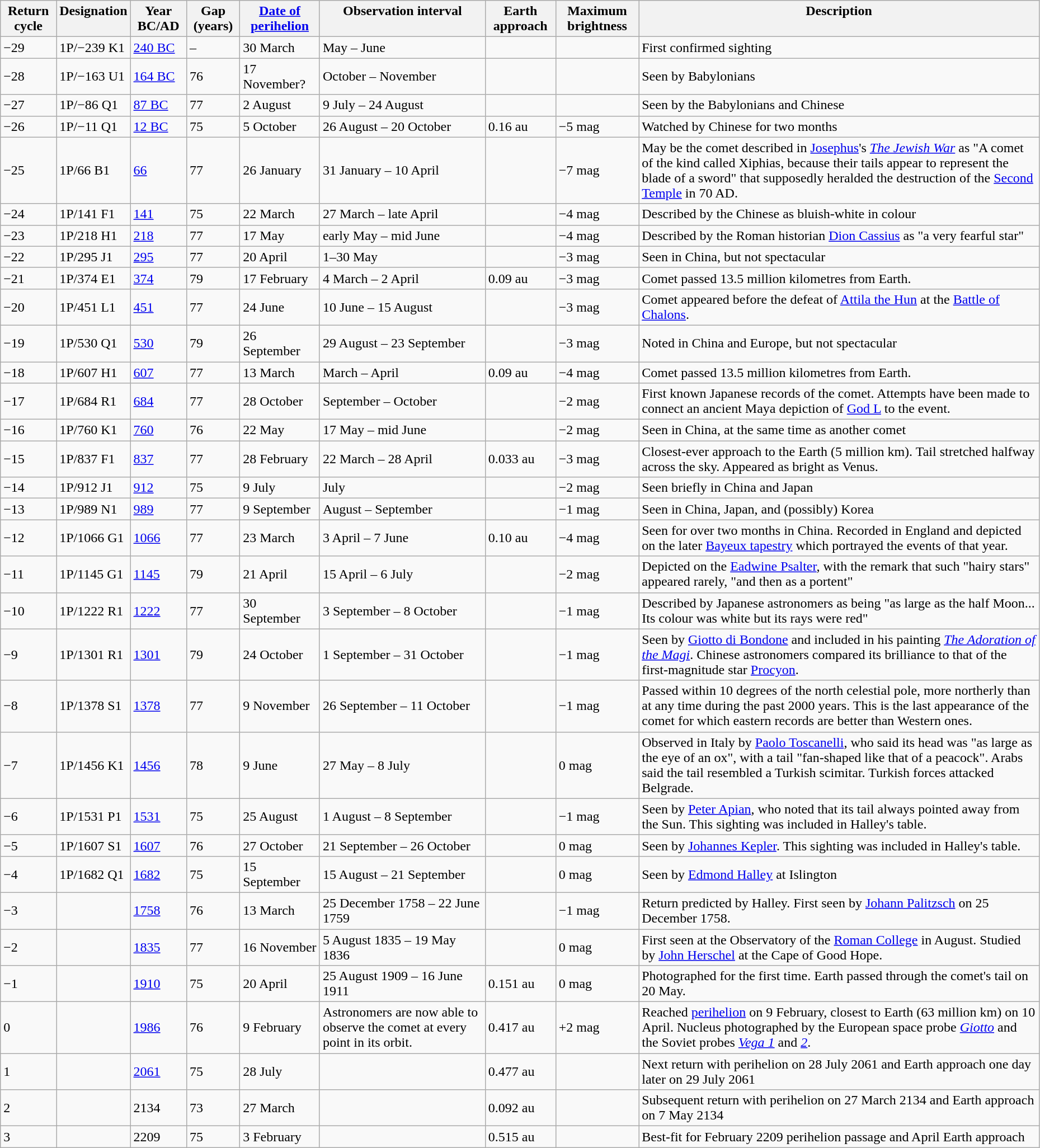<table class="wikitable" style="width:98%;">
<tr valign=top>
<th>Return cycle</th>
<th>Designation</th>
<th>Year BC/AD</th>
<th>Gap (years)</th>
<th><a href='#'>Date of perihelion</a></th>
<th>Observation interval</th>
<th>Earth approach</th>
<th>Maximum brightness</th>
<th>Description</th>
</tr>
<tr>
<td>−29</td>
<td>1P/−239 K1</td>
<td style="white-space:nowrap;"><a href='#'>240 BC</a></td>
<td>–</td>
<td>30 March</td>
<td>May – June</td>
<td></td>
<td></td>
<td>First confirmed sighting</td>
</tr>
<tr>
<td>−28</td>
<td>1P/−163 U1</td>
<td><a href='#'>164 BC</a></td>
<td>76</td>
<td>17 November?</td>
<td>October – November</td>
<td></td>
<td></td>
<td>Seen by Babylonians</td>
</tr>
<tr>
<td>−27</td>
<td>1P/−86 Q1</td>
<td><a href='#'>87 BC</a></td>
<td>77</td>
<td>2 August</td>
<td>9 July – 24 August</td>
<td></td>
<td></td>
<td>Seen by the Babylonians and Chinese</td>
</tr>
<tr>
<td>−26</td>
<td>1P/−11 Q1</td>
<td><a href='#'>12 BC</a></td>
<td>75</td>
<td>5 October</td>
<td>26 August – 20 October</td>
<td>0.16 au</td>
<td>−5 mag</td>
<td>Watched by Chinese for two months</td>
</tr>
<tr>
<td>−25</td>
<td>1P/66 B1</td>
<td><a href='#'>66</a></td>
<td>77</td>
<td>26 January</td>
<td>31 January – 10 April</td>
<td></td>
<td>−7 mag</td>
<td>May be the comet described in <a href='#'>Josephus</a>'s <em><a href='#'>The Jewish War</a></em> as "A comet of the kind called Xiphias, because their tails appear to represent the blade of a sword" that supposedly heralded the destruction of the <a href='#'>Second Temple</a> in 70 AD.</td>
</tr>
<tr>
<td>−24</td>
<td>1P/141 F1</td>
<td><a href='#'>141</a></td>
<td>75</td>
<td>22 March</td>
<td>27 March – late April</td>
<td></td>
<td>−4 mag</td>
<td>Described by the Chinese as bluish-white in colour</td>
</tr>
<tr>
<td>−23</td>
<td>1P/218 H1</td>
<td><a href='#'>218</a></td>
<td>77</td>
<td>17 May</td>
<td>early May – mid June</td>
<td></td>
<td>−4 mag</td>
<td>Described by the Roman historian <a href='#'>Dion Cassius</a> as "a very fearful star"</td>
</tr>
<tr>
<td>−22</td>
<td>1P/295 J1</td>
<td><a href='#'>295</a></td>
<td>77</td>
<td>20 April</td>
<td>1–30 May</td>
<td></td>
<td>−3 mag</td>
<td>Seen in China, but not spectacular</td>
</tr>
<tr>
<td>−21</td>
<td>1P/374 E1</td>
<td><a href='#'>374</a></td>
<td>79</td>
<td>17 February</td>
<td>4 March – 2 April</td>
<td>0.09 au</td>
<td>−3 mag</td>
<td>Comet passed 13.5 million kilometres from Earth.</td>
</tr>
<tr>
<td>−20</td>
<td>1P/451 L1</td>
<td><a href='#'>451</a></td>
<td>77</td>
<td>24 June</td>
<td>10 June – 15 August</td>
<td></td>
<td>−3 mag</td>
<td>Comet appeared before the defeat of <a href='#'>Attila the Hun</a> at the <a href='#'>Battle of Chalons</a>.</td>
</tr>
<tr>
<td>−19</td>
<td>1P/530 Q1</td>
<td><a href='#'>530</a></td>
<td>79</td>
<td>26 September</td>
<td>29 August – 23 September</td>
<td></td>
<td>−3 mag</td>
<td>Noted in China and Europe, but not spectacular</td>
</tr>
<tr>
<td>−18</td>
<td>1P/607 H1</td>
<td><a href='#'>607</a></td>
<td>77</td>
<td>13 March</td>
<td>March – April</td>
<td>0.09 au</td>
<td>−4 mag</td>
<td>Comet passed 13.5 million kilometres from Earth.</td>
</tr>
<tr>
<td>−17</td>
<td>1P/684 R1</td>
<td><a href='#'>684</a></td>
<td>77</td>
<td>28 October</td>
<td>September – October</td>
<td></td>
<td>−2 mag</td>
<td>First known Japanese records of the comet. Attempts have been made to connect an ancient Maya depiction of <a href='#'>God L</a> to the event.</td>
</tr>
<tr>
<td>−16</td>
<td>1P/760 K1</td>
<td><a href='#'>760</a></td>
<td>76</td>
<td>22 May</td>
<td>17 May – mid June</td>
<td></td>
<td>−2 mag</td>
<td>Seen in China, at the same time as another comet</td>
</tr>
<tr>
<td>−15</td>
<td>1P/837 F1</td>
<td><a href='#'>837</a></td>
<td>77</td>
<td>28 February</td>
<td>22 March – 28 April</td>
<td>0.033 au</td>
<td>−3 mag</td>
<td>Closest-ever approach to the Earth (5 million km). Tail stretched halfway across the sky. Appeared as bright as Venus.</td>
</tr>
<tr>
<td>−14</td>
<td>1P/912 J1</td>
<td><a href='#'>912</a></td>
<td>75</td>
<td>9 July</td>
<td>July</td>
<td></td>
<td>−2 mag</td>
<td>Seen briefly in China and Japan</td>
</tr>
<tr>
<td>−13</td>
<td>1P/989 N1</td>
<td><a href='#'>989</a></td>
<td>77</td>
<td>9 September</td>
<td>August – September</td>
<td></td>
<td>−1 mag</td>
<td>Seen in China, Japan, and (possibly) Korea</td>
</tr>
<tr>
<td>−12</td>
<td>1P/1066 G1</td>
<td><a href='#'>1066</a></td>
<td>77</td>
<td>23 March</td>
<td>3 April – 7 June</td>
<td>0.10 au</td>
<td>−4 mag</td>
<td>Seen for over two months in China. Recorded in England and depicted on the later <a href='#'>Bayeux tapestry</a> which portrayed the events of that year.</td>
</tr>
<tr>
<td>−11</td>
<td>1P/1145 G1</td>
<td><a href='#'>1145</a></td>
<td>79</td>
<td>21 April</td>
<td>15 April – 6 July</td>
<td></td>
<td>−2 mag</td>
<td>Depicted on the <a href='#'>Eadwine Psalter</a>, with the remark that such "hairy stars" appeared rarely, "and then as a portent"</td>
</tr>
<tr>
<td>−10</td>
<td>1P/1222 R1</td>
<td><a href='#'>1222</a></td>
<td>77</td>
<td>30 September</td>
<td>3 September – 8 October</td>
<td></td>
<td>−1 mag</td>
<td>Described by Japanese astronomers as being "as large as the half Moon... Its colour was white but its rays were red"</td>
</tr>
<tr>
<td>−9</td>
<td>1P/1301 R1</td>
<td><a href='#'>1301</a></td>
<td>79</td>
<td>24 October</td>
<td>1 September – 31 October</td>
<td></td>
<td>−1 mag</td>
<td>Seen by <a href='#'>Giotto di Bondone</a> and included in his painting <em><a href='#'>The Adoration of the Magi</a></em>. Chinese astronomers compared its brilliance to that of the first-magnitude star <a href='#'>Procyon</a>.</td>
</tr>
<tr>
<td>−8</td>
<td>1P/1378 S1</td>
<td><a href='#'>1378</a></td>
<td>77</td>
<td>9 November</td>
<td>26 September – 11 October</td>
<td></td>
<td>−1 mag</td>
<td>Passed within 10 degrees of the north celestial pole, more northerly than at any time during the past 2000 years. This is the last appearance of the comet for which eastern records are better than Western ones.</td>
</tr>
<tr>
<td>−7</td>
<td>1P/1456 K1</td>
<td><a href='#'>1456</a></td>
<td>78</td>
<td>9 June</td>
<td>27 May – 8 July</td>
<td></td>
<td>0 mag</td>
<td>Observed in Italy by <a href='#'>Paolo Toscanelli</a>, who said its head was "as large as the eye of an ox", with a tail "fan-shaped like that of a peacock". Arabs said the tail resembled a Turkish scimitar. Turkish forces attacked Belgrade.</td>
</tr>
<tr>
<td>−6</td>
<td>1P/1531 P1</td>
<td><a href='#'>1531</a></td>
<td>75</td>
<td>25 August</td>
<td>1 August – 8 September</td>
<td></td>
<td>−1 mag</td>
<td>Seen by <a href='#'>Peter Apian</a>, who noted that its tail always pointed away from the Sun. This sighting was included in Halley's table.</td>
</tr>
<tr>
<td>−5</td>
<td>1P/1607 S1</td>
<td><a href='#'>1607</a></td>
<td>76</td>
<td>27 October</td>
<td>21 September – 26 October</td>
<td></td>
<td>0 mag</td>
<td>Seen by <a href='#'>Johannes Kepler</a>. This sighting was included in Halley's table.</td>
</tr>
<tr>
<td>−4</td>
<td>1P/1682 Q1</td>
<td><a href='#'>1682</a></td>
<td>75</td>
<td>15 September</td>
<td>15 August – 21 September</td>
<td></td>
<td>0 mag</td>
<td>Seen by <a href='#'>Edmond Halley</a> at Islington</td>
</tr>
<tr>
<td>−3</td>
<td></td>
<td><a href='#'>1758</a></td>
<td>76</td>
<td>13 March</td>
<td>25 December 1758 – 22 June 1759</td>
<td></td>
<td>−1 mag</td>
<td>Return predicted by Halley. First seen by <a href='#'>Johann Palitzsch</a> on 25 December 1758.</td>
</tr>
<tr>
<td>−2</td>
<td></td>
<td><a href='#'>1835</a></td>
<td>77</td>
<td>16 November</td>
<td>5 August 1835 – 19 May 1836</td>
<td></td>
<td>0 mag</td>
<td>First seen at the Observatory of the <a href='#'>Roman College</a> in August. Studied by <a href='#'>John Herschel</a> at the Cape of Good Hope.</td>
</tr>
<tr>
<td>−1</td>
<td></td>
<td><a href='#'>1910</a></td>
<td>75</td>
<td>20 April</td>
<td>25 August 1909 – 16 June 1911</td>
<td>0.151 au</td>
<td>0 mag</td>
<td>Photographed for the first time. Earth passed through the comet's tail on 20 May.</td>
</tr>
<tr>
<td>0</td>
<td></td>
<td><a href='#'>1986</a></td>
<td>76</td>
<td>9 February</td>
<td>Astronomers are now able to observe the comet at every point in its orbit.</td>
<td>0.417 au</td>
<td>+2 mag</td>
<td>Reached <a href='#'>perihelion</a> on 9 February, closest to Earth (63 million km) on 10 April. Nucleus photographed by the European space probe <a href='#'><em>Giotto</em></a> and the Soviet probes <em><a href='#'>Vega 1</a></em> and <em><a href='#'>2</a></em>.</td>
</tr>
<tr>
<td>1</td>
<td></td>
<td><a href='#'>2061</a></td>
<td>75</td>
<td>28 July</td>
<td></td>
<td>0.477 au</td>
<td></td>
<td>Next return with perihelion on 28 July 2061 and Earth approach one day later on 29 July 2061</td>
</tr>
<tr>
<td>2</td>
<td></td>
<td>2134</td>
<td>73</td>
<td>27 March</td>
<td></td>
<td>0.092 au</td>
<td></td>
<td>Subsequent return with perihelion on 27 March 2134 and Earth approach on 7 May 2134</td>
</tr>
<tr>
<td>3</td>
<td></td>
<td>2209</td>
<td>75</td>
<td>3 February</td>
<td></td>
<td>0.515 au</td>
<td></td>
<td>Best-fit for February 2209 perihelion passage and April Earth approach</td>
</tr>
</table>
